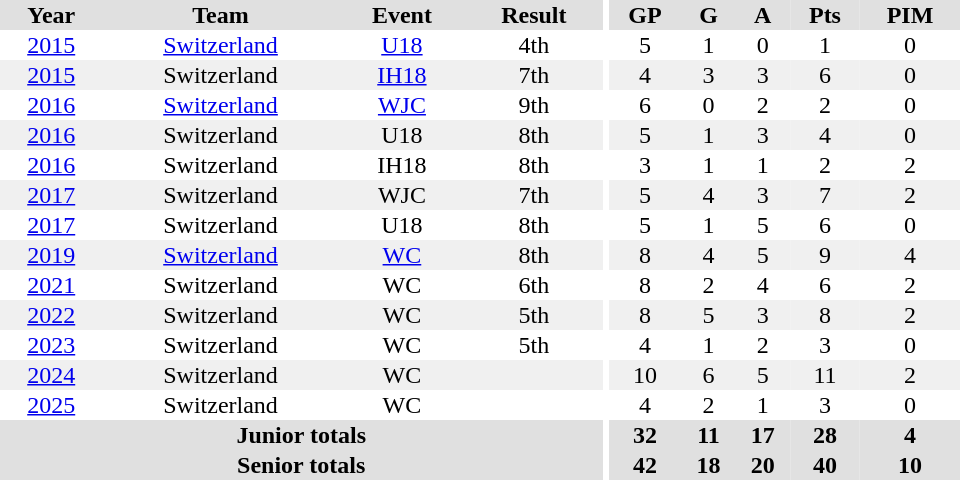<table border="0" cellpadding="1" cellspacing="0" ID="Table3" style="text-align:center; width:40em;">
<tr bgcolor="#e0e0e0">
<th>Year</th>
<th>Team</th>
<th>Event</th>
<th>Result</th>
<th rowspan="102" bgcolor="#ffffff"></th>
<th>GP</th>
<th>G</th>
<th>A</th>
<th>Pts</th>
<th>PIM</th>
</tr>
<tr>
<td><a href='#'>2015</a></td>
<td><a href='#'>Switzerland</a></td>
<td><a href='#'>U18</a></td>
<td>4th</td>
<td>5</td>
<td>1</td>
<td>0</td>
<td>1</td>
<td>0</td>
</tr>
<tr bgcolor="#f0f0f0">
<td><a href='#'>2015</a></td>
<td>Switzerland</td>
<td><a href='#'>IH18</a></td>
<td>7th</td>
<td>4</td>
<td>3</td>
<td>3</td>
<td>6</td>
<td>0</td>
</tr>
<tr>
<td><a href='#'>2016</a></td>
<td><a href='#'>Switzerland</a></td>
<td><a href='#'>WJC</a></td>
<td>9th</td>
<td>6</td>
<td>0</td>
<td>2</td>
<td>2</td>
<td>0</td>
</tr>
<tr bgcolor="#f0f0f0">
<td><a href='#'>2016</a></td>
<td>Switzerland</td>
<td>U18</td>
<td>8th</td>
<td>5</td>
<td>1</td>
<td>3</td>
<td>4</td>
<td>0</td>
</tr>
<tr>
<td><a href='#'>2016</a></td>
<td>Switzerland</td>
<td>IH18</td>
<td>8th</td>
<td>3</td>
<td>1</td>
<td>1</td>
<td>2</td>
<td>2</td>
</tr>
<tr bgcolor="#f0f0f0">
<td><a href='#'>2017</a></td>
<td>Switzerland</td>
<td>WJC</td>
<td>7th</td>
<td>5</td>
<td>4</td>
<td>3</td>
<td>7</td>
<td>2</td>
</tr>
<tr>
<td><a href='#'>2017</a></td>
<td>Switzerland</td>
<td>U18</td>
<td>8th</td>
<td>5</td>
<td>1</td>
<td>5</td>
<td>6</td>
<td>0</td>
</tr>
<tr bgcolor="#f0f0f0">
<td><a href='#'>2019</a></td>
<td><a href='#'>Switzerland</a></td>
<td><a href='#'>WC</a></td>
<td>8th</td>
<td>8</td>
<td>4</td>
<td>5</td>
<td>9</td>
<td>4</td>
</tr>
<tr>
<td><a href='#'>2021</a></td>
<td>Switzerland</td>
<td>WC</td>
<td>6th</td>
<td>8</td>
<td>2</td>
<td>4</td>
<td>6</td>
<td>2</td>
</tr>
<tr bgcolor="#f0f0f0">
<td><a href='#'>2022</a></td>
<td>Switzerland</td>
<td>WC</td>
<td>5th</td>
<td>8</td>
<td>5</td>
<td>3</td>
<td>8</td>
<td>2</td>
</tr>
<tr>
<td><a href='#'>2023</a></td>
<td>Switzerland</td>
<td>WC</td>
<td>5th</td>
<td>4</td>
<td>1</td>
<td>2</td>
<td>3</td>
<td>0</td>
</tr>
<tr bgcolor="f0f0f0">
<td><a href='#'>2024</a></td>
<td>Switzerland</td>
<td>WC</td>
<td></td>
<td>10</td>
<td>6</td>
<td>5</td>
<td>11</td>
<td>2</td>
</tr>
<tr>
<td><a href='#'>2025</a></td>
<td>Switzerland</td>
<td>WC</td>
<td></td>
<td>4</td>
<td>2</td>
<td>1</td>
<td>3</td>
<td>0</td>
</tr>
<tr bgcolor="#e0e0e0">
<th colspan="4">Junior totals</th>
<th>32</th>
<th>11</th>
<th>17</th>
<th>28</th>
<th>4</th>
</tr>
<tr bgcolor="#e0e0e0">
<th colspan="4">Senior totals</th>
<th>42</th>
<th>18</th>
<th>20</th>
<th>40</th>
<th>10</th>
</tr>
</table>
